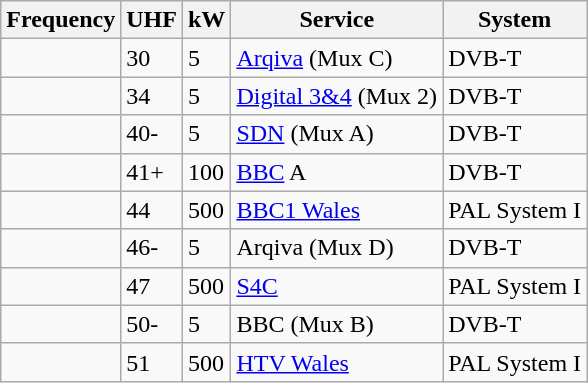<table class="wikitable sortable">
<tr>
<th>Frequency</th>
<th>UHF</th>
<th>kW</th>
<th>Service</th>
<th>System</th>
</tr>
<tr>
<td></td>
<td>30</td>
<td>5</td>
<td><a href='#'>Arqiva</a> (Mux C)</td>
<td>DVB-T</td>
</tr>
<tr>
<td></td>
<td>34</td>
<td>5</td>
<td><a href='#'>Digital 3&4</a> (Mux 2)</td>
<td>DVB-T</td>
</tr>
<tr>
<td></td>
<td>40-</td>
<td>5</td>
<td><a href='#'>SDN</a> (Mux A)</td>
<td>DVB-T</td>
</tr>
<tr>
<td></td>
<td>41+</td>
<td>100</td>
<td><a href='#'>BBC</a> A</td>
<td>DVB-T</td>
</tr>
<tr>
<td></td>
<td>44</td>
<td>500</td>
<td><a href='#'>BBC1 Wales</a></td>
<td>PAL System I</td>
</tr>
<tr>
<td></td>
<td>46-</td>
<td>5</td>
<td>Arqiva (Mux D)</td>
<td>DVB-T</td>
</tr>
<tr>
<td></td>
<td>47</td>
<td>500</td>
<td><a href='#'>S4C</a></td>
<td>PAL System I</td>
</tr>
<tr>
<td></td>
<td>50-</td>
<td>5</td>
<td>BBC (Mux B)</td>
<td>DVB-T</td>
</tr>
<tr>
<td></td>
<td>51</td>
<td>500</td>
<td><a href='#'>HTV Wales</a></td>
<td>PAL System I</td>
</tr>
</table>
